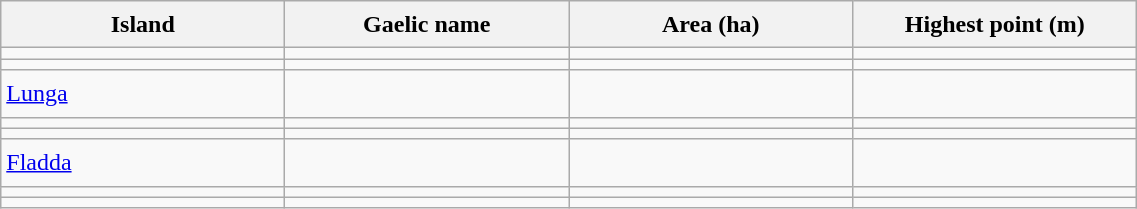<table class="wikitable sortable" style="font-size:100%; width:60%; border:0px; text-align:left; line-height:150%;">
<tr>
<th width="10%">Island</th>
<th width="10%">Gaelic name</th>
<th width="10%">Area (ha)</th>
<th width="10%">Highest point (m)</th>
</tr>
<tr>
<td></td>
<td></td>
<td></td>
<td></td>
</tr>
<tr>
<td></td>
<td></td>
<td></td>
<td></td>
</tr>
<tr>
<td><a href='#'>Lunga</a></td>
<td></td>
<td></td>
<td></td>
</tr>
<tr>
<td></td>
<td></td>
<td></td>
<td></td>
</tr>
<tr>
<td></td>
<td></td>
<td></td>
<td></td>
</tr>
<tr>
<td><a href='#'>Fladda</a></td>
<td></td>
<td></td>
<td></td>
</tr>
<tr>
<td></td>
<td></td>
<td></td>
<td></td>
</tr>
<tr>
<td></td>
<td></td>
<td></td>
<td></td>
</tr>
<tr>
</tr>
</table>
